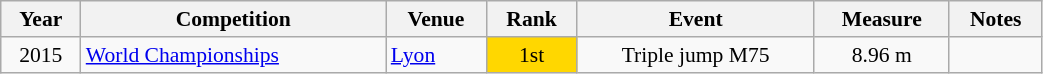<table class="wikitable sortable" width=55% style="font-size:90%; text-align:center;">
<tr>
<th>Year</th>
<th>Competition</th>
<th>Venue</th>
<th>Rank</th>
<th>Event</th>
<th>Measure</th>
<th>Notes</th>
</tr>
<tr>
<td rowspan=1>2015</td>
<td rowspan=1 align=left><a href='#'>World Championships</a></td>
<td rowspan=1 align=left> <a href='#'>Lyon</a></td>
<td bgcolor=gold>1st</td>
<td>Triple jump M75</td>
<td>8.96 m</td>
<td></td>
</tr>
</table>
